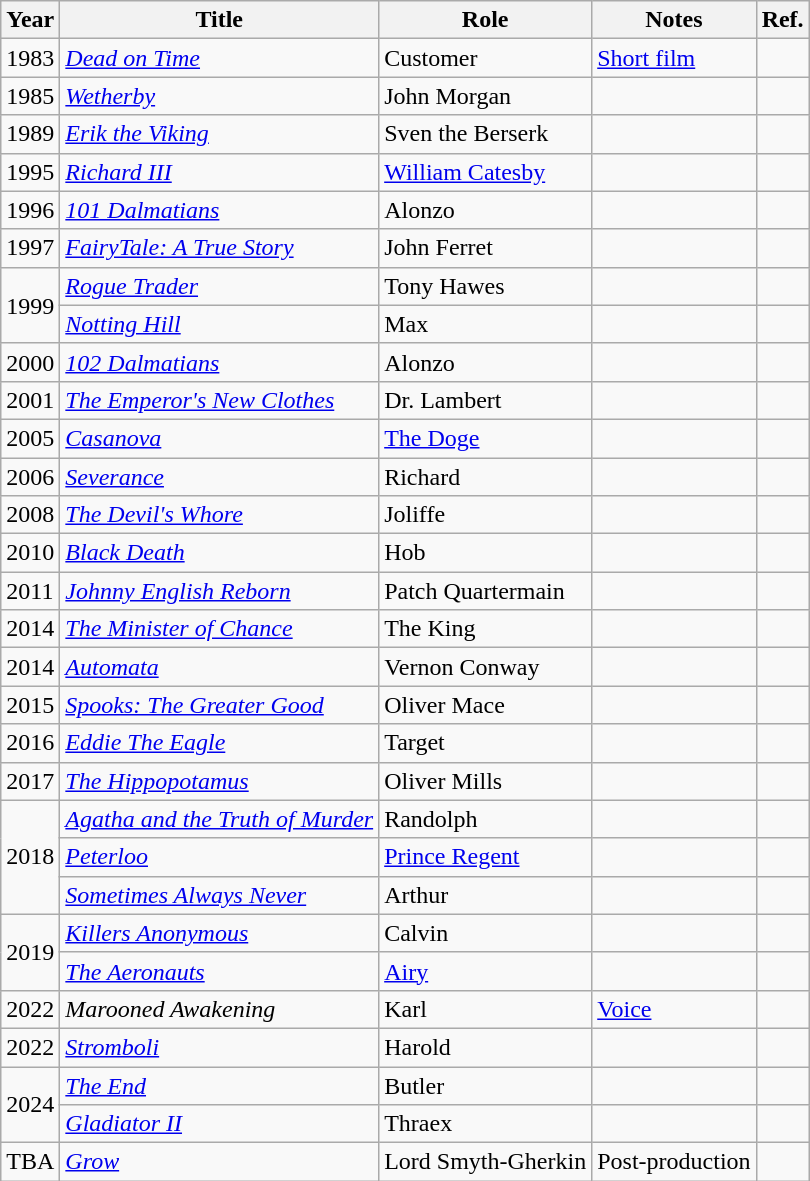<table class="wikitable sortable">
<tr>
<th>Year</th>
<th>Title</th>
<th>Role</th>
<th>Notes</th>
<th>Ref.</th>
</tr>
<tr>
<td>1983</td>
<td><em><a href='#'>Dead on Time</a></em></td>
<td>Customer</td>
<td><a href='#'>Short film</a></td>
<td></td>
</tr>
<tr>
<td>1985</td>
<td><em><a href='#'>Wetherby</a></em></td>
<td>John Morgan</td>
<td></td>
<td></td>
</tr>
<tr>
<td>1989</td>
<td><em><a href='#'>Erik the Viking</a></em></td>
<td>Sven the Berserk</td>
<td></td>
<td></td>
</tr>
<tr>
<td>1995</td>
<td><em><a href='#'>Richard III</a></em></td>
<td><a href='#'>William Catesby</a></td>
<td></td>
<td></td>
</tr>
<tr>
<td>1996</td>
<td><em><a href='#'>101 Dalmatians</a></em></td>
<td>Alonzo</td>
<td></td>
<td></td>
</tr>
<tr>
<td>1997</td>
<td><em><a href='#'>FairyTale: A True Story</a></em></td>
<td>John Ferret</td>
<td></td>
<td></td>
</tr>
<tr>
<td rowspan="2">1999</td>
<td><em><a href='#'>Rogue Trader</a></em></td>
<td>Tony Hawes</td>
<td></td>
<td></td>
</tr>
<tr>
<td><em><a href='#'>Notting Hill</a></em></td>
<td>Max</td>
<td></td>
<td></td>
</tr>
<tr>
<td>2000</td>
<td><em><a href='#'>102 Dalmatians</a></em></td>
<td>Alonzo</td>
<td></td>
<td></td>
</tr>
<tr>
<td>2001</td>
<td><em><a href='#'>The Emperor's New Clothes</a></em></td>
<td>Dr. Lambert</td>
<td></td>
<td></td>
</tr>
<tr>
<td>2005</td>
<td><em><a href='#'>Casanova</a></em></td>
<td><a href='#'>The Doge</a></td>
<td></td>
<td></td>
</tr>
<tr>
<td>2006</td>
<td><em><a href='#'>Severance</a></em></td>
<td>Richard</td>
<td></td>
<td></td>
</tr>
<tr>
<td>2008</td>
<td><em><a href='#'>The Devil's Whore</a></em></td>
<td>Joliffe</td>
<td></td>
<td></td>
</tr>
<tr>
<td>2010</td>
<td><em><a href='#'>Black Death</a></em></td>
<td>Hob</td>
<td></td>
<td></td>
</tr>
<tr>
<td>2011</td>
<td><em><a href='#'>Johnny English Reborn</a></em></td>
<td>Patch Quartermain</td>
<td></td>
<td></td>
</tr>
<tr>
<td>2014</td>
<td><em><a href='#'>The Minister of Chance</a></em></td>
<td>The King</td>
<td></td>
<td></td>
</tr>
<tr>
<td>2014</td>
<td><em><a href='#'>Automata</a></em></td>
<td>Vernon Conway</td>
<td></td>
<td></td>
</tr>
<tr>
<td>2015</td>
<td><em><a href='#'>Spooks: The Greater Good</a></em></td>
<td>Oliver Mace</td>
<td></td>
<td></td>
</tr>
<tr>
<td>2016</td>
<td><em><a href='#'>Eddie The Eagle</a></em></td>
<td>Target</td>
<td></td>
<td></td>
</tr>
<tr>
<td>2017</td>
<td><em><a href='#'>The Hippopotamus</a></em></td>
<td>Oliver Mills</td>
<td></td>
<td></td>
</tr>
<tr>
<td rowspan="3">2018</td>
<td><em><a href='#'>Agatha and the Truth of Murder</a></em></td>
<td>Randolph</td>
<td></td>
<td></td>
</tr>
<tr>
<td><em><a href='#'>Peterloo</a></em></td>
<td><a href='#'>Prince Regent</a></td>
<td></td>
<td></td>
</tr>
<tr>
<td><em><a href='#'>Sometimes Always Never</a></em></td>
<td>Arthur</td>
<td></td>
<td></td>
</tr>
<tr>
<td rowspan="2">2019</td>
<td><em><a href='#'>Killers Anonymous</a></em></td>
<td>Calvin</td>
<td></td>
<td></td>
</tr>
<tr>
<td><em><a href='#'>The Aeronauts</a></em></td>
<td><a href='#'>Airy</a></td>
<td></td>
<td></td>
</tr>
<tr>
<td>2022</td>
<td><em>Marooned Awakening</em></td>
<td>Karl</td>
<td><a href='#'>Voice</a></td>
<td></td>
</tr>
<tr>
<td>2022</td>
<td><em><a href='#'>Stromboli</a></em></td>
<td>Harold</td>
<td></td>
<td></td>
</tr>
<tr>
<td rowspan="2">2024</td>
<td><em><a href='#'>The End</a></em></td>
<td>Butler</td>
<td></td>
<td></td>
</tr>
<tr>
<td><em><a href='#'>Gladiator II</a></em></td>
<td>Thraex</td>
<td></td>
<td></td>
</tr>
<tr>
<td>TBA</td>
<td><em><a href='#'>Grow</a></em></td>
<td>Lord Smyth-Gherkin</td>
<td>Post-production</td>
</tr>
</table>
